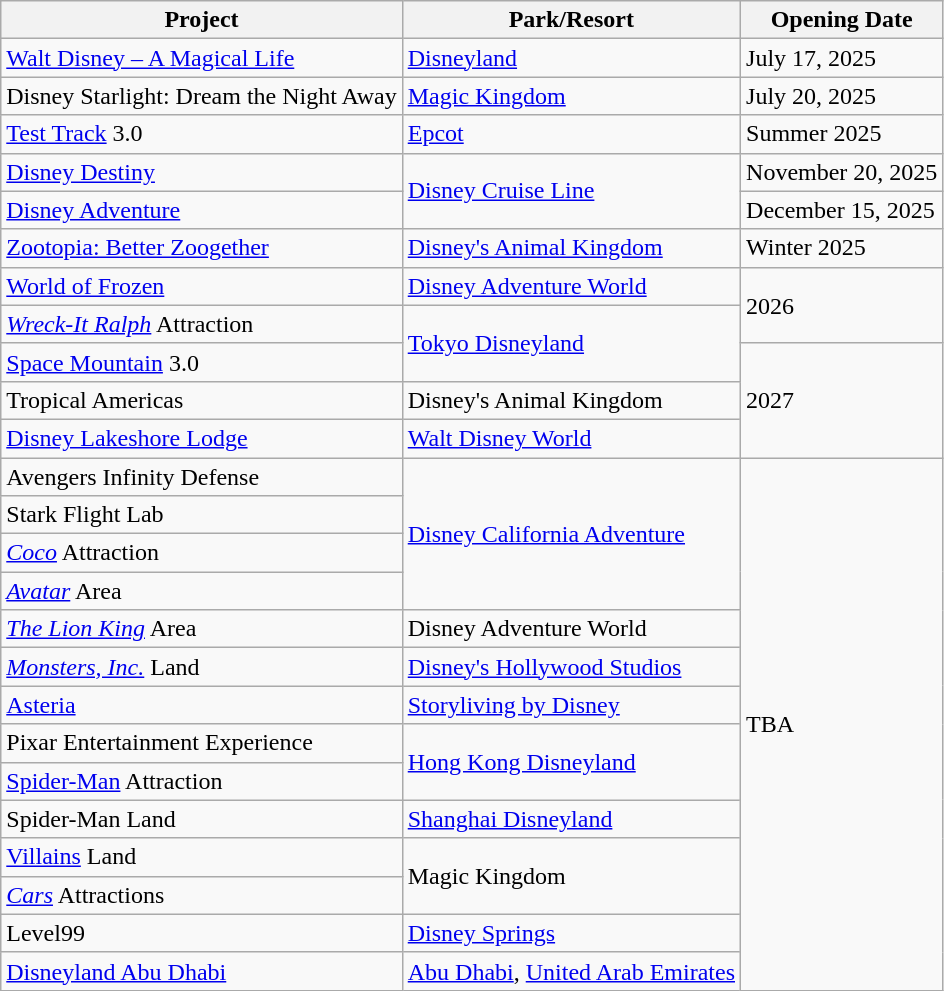<table class="wikitable">
<tr>
<th>Project</th>
<th>Park/Resort</th>
<th>Opening Date</th>
</tr>
<tr>
<td><a href='#'>Walt Disney – A Magical Life</a></td>
<td><a href='#'>Disneyland</a></td>
<td>July 17, 2025</td>
</tr>
<tr>
<td>Disney Starlight: Dream the Night Away</td>
<td><a href='#'>Magic Kingdom</a></td>
<td>July 20, 2025</td>
</tr>
<tr>
<td><a href='#'>Test Track</a> 3.0</td>
<td><a href='#'>Epcot</a></td>
<td>Summer 2025</td>
</tr>
<tr>
<td><a href='#'>Disney Destiny</a></td>
<td rowspan="2"><a href='#'>Disney Cruise Line</a></td>
<td>November 20, 2025</td>
</tr>
<tr>
<td><a href='#'>Disney Adventure</a></td>
<td>December 15, 2025</td>
</tr>
<tr>
<td><a href='#'>Zootopia: Better Zoogether</a></td>
<td><a href='#'>Disney's Animal Kingdom</a></td>
<td>Winter 2025</td>
</tr>
<tr>
<td><a href='#'>World of Frozen</a></td>
<td><a href='#'>Disney Adventure World</a></td>
<td rowspan="2">2026</td>
</tr>
<tr>
<td><em><a href='#'>Wreck-It Ralph</a></em> Attraction</td>
<td rowspan="2"><a href='#'>Tokyo Disneyland</a></td>
</tr>
<tr>
<td><a href='#'>Space Mountain</a> 3.0</td>
<td rowspan="3">2027</td>
</tr>
<tr>
<td>Tropical Americas</td>
<td>Disney's Animal Kingdom</td>
</tr>
<tr>
<td><a href='#'>Disney Lakeshore Lodge</a></td>
<td><a href='#'>Walt Disney World</a></td>
</tr>
<tr>
<td>Avengers Infinity Defense</td>
<td rowspan="4"><a href='#'>Disney California Adventure</a></td>
<td rowspan="14">TBA</td>
</tr>
<tr>
<td>Stark Flight Lab</td>
</tr>
<tr>
<td><em><a href='#'>Coco</a></em> Attraction</td>
</tr>
<tr>
<td><em><a href='#'>Avatar</a></em> Area</td>
</tr>
<tr>
<td><em><a href='#'>The Lion King</a></em> Area</td>
<td>Disney Adventure World</td>
</tr>
<tr>
<td><a href='#'><em>Monsters, Inc.</em></a> Land</td>
<td><a href='#'>Disney's Hollywood Studios</a></td>
</tr>
<tr>
<td><a href='#'>Asteria</a></td>
<td><a href='#'>Storyliving by Disney</a></td>
</tr>
<tr>
<td>Pixar Entertainment Experience</td>
<td rowspan="2"><a href='#'>Hong Kong Disneyland</a></td>
</tr>
<tr>
<td><a href='#'>Spider-Man</a> Attraction</td>
</tr>
<tr>
<td>Spider-Man Land</td>
<td><a href='#'>Shanghai Disneyland</a></td>
</tr>
<tr>
<td><a href='#'>Villains</a> Land</td>
<td rowspan="2">Magic Kingdom</td>
</tr>
<tr>
<td><em><a href='#'>Cars</a></em> Attractions</td>
</tr>
<tr>
<td>Level99</td>
<td><a href='#'>Disney Springs</a></td>
</tr>
<tr>
<td><a href='#'>Disneyland Abu Dhabi</a></td>
<td><a href='#'>Abu Dhabi</a>, <a href='#'>United Arab Emirates</a></td>
</tr>
</table>
